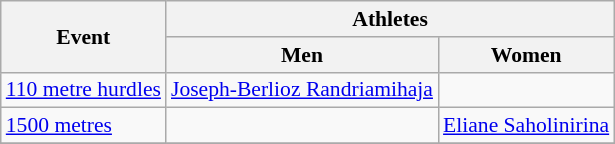<table class=wikitable style="font-size:90%">
<tr>
<th rowspan=2>Event</th>
<th colspan=2>Athletes</th>
</tr>
<tr>
<th>Men</th>
<th>Women</th>
</tr>
<tr>
<td><a href='#'>110 metre hurdles</a></td>
<td><a href='#'>Joseph-Berlioz Randriamihaja</a></td>
<td></td>
</tr>
<tr>
<td><a href='#'>1500 metres</a></td>
<td></td>
<td><a href='#'>Eliane Saholinirina</a></td>
</tr>
<tr>
</tr>
</table>
